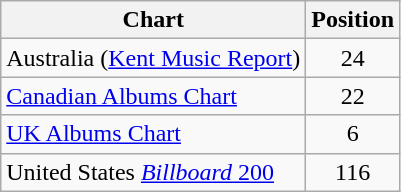<table class="wikitable sortable" style="text-align:center;">
<tr>
<th>Chart</th>
<th>Position</th>
</tr>
<tr>
<td>Australia (<a href='#'>Kent Music Report</a>)</td>
<td>24</td>
</tr>
<tr>
<td align="left"><a href='#'>Canadian Albums Chart</a></td>
<td>22</td>
</tr>
<tr>
<td align="left"><a href='#'>UK Albums Chart</a></td>
<td>6</td>
</tr>
<tr>
<td align="left">United States <a href='#'><em>Billboard</em> 200</a></td>
<td>116</td>
</tr>
</table>
